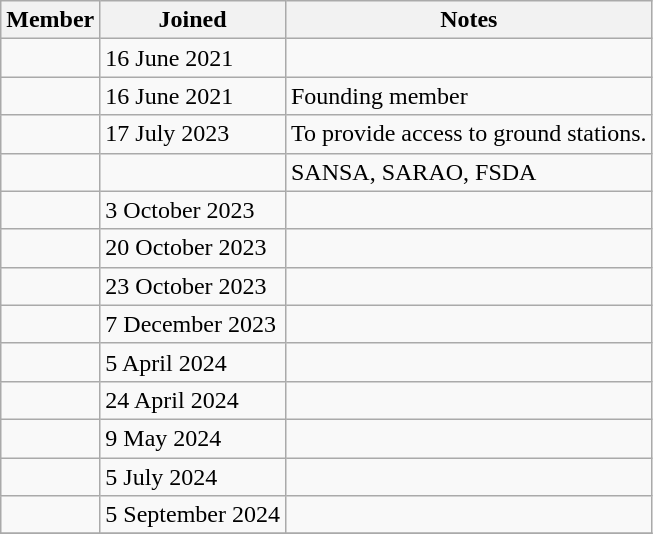<table class=wikitable>
<tr>
<th>Member</th>
<th>Joined</th>
<th>Notes</th>
</tr>
<tr>
<td></td>
<td>16 June 2021</td>
<td></td>
</tr>
<tr>
<td></td>
<td>16 June 2021</td>
<td>Founding member</td>
</tr>
<tr>
<td></td>
<td>17 July 2023</td>
<td>To provide access to ground stations.</td>
</tr>
<tr>
<td></td>
<td></td>
<td>SANSA, SARAO, FSDA</td>
</tr>
<tr>
<td></td>
<td>3 October 2023</td>
<td></td>
</tr>
<tr>
<td></td>
<td>20 October 2023</td>
<td></td>
</tr>
<tr>
<td></td>
<td>23 October 2023</td>
<td></td>
</tr>
<tr>
<td></td>
<td>7 December 2023</td>
<td></td>
</tr>
<tr>
<td></td>
<td>5 April 2024</td>
<td></td>
</tr>
<tr>
<td></td>
<td>24 April 2024</td>
<td></td>
</tr>
<tr>
<td></td>
<td>9 May 2024</td>
<td></td>
</tr>
<tr>
<td></td>
<td>5 July 2024</td>
<td></td>
</tr>
<tr>
<td></td>
<td>5 September 2024</td>
<td></td>
</tr>
<tr>
</tr>
</table>
